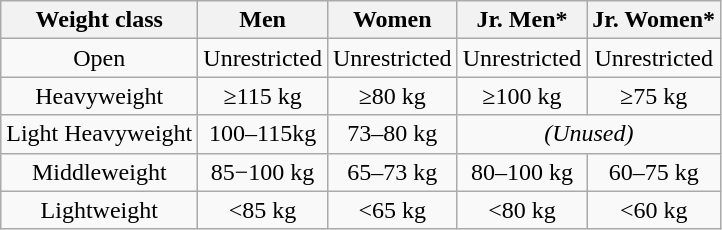<table class="wikitable" style="text-align: center;">
<tr>
<th>Weight class</th>
<th>Men</th>
<th>Women</th>
<th>Jr. Men*</th>
<th>Jr. Women*</th>
</tr>
<tr>
<td>Open</td>
<td>Unrestricted</td>
<td>Unrestricted</td>
<td>Unrestricted</td>
<td>Unrestricted</td>
</tr>
<tr>
<td>Heavyweight</td>
<td>≥115 kg</td>
<td>≥80 kg</td>
<td>≥100 kg</td>
<td>≥75 kg</td>
</tr>
<tr>
<td>Light Heavyweight</td>
<td>100–115kg</td>
<td>73–80 kg</td>
<td colspan="2"><em>(Unused)</em></td>
</tr>
<tr>
<td>Middleweight</td>
<td>85−100 kg</td>
<td>65–73 kg</td>
<td>80–100 kg</td>
<td>60–75 kg</td>
</tr>
<tr>
<td>Lightweight</td>
<td><85 kg</td>
<td><65 kg</td>
<td><80 kg</td>
<td><60 kg</td>
</tr>
</table>
